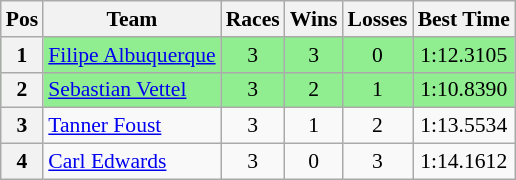<table class="wikitable" style="text-align:center; font-size:90%">
<tr>
<th>Pos</th>
<th>Team</th>
<th>Races</th>
<th>Wins</th>
<th>Losses</th>
<th>Best Time</th>
</tr>
<tr style="background:lightgreen;">
<th>1</th>
<td align=left> <a href='#'>Filipe Albuquerque</a></td>
<td>3</td>
<td>3</td>
<td>0</td>
<td>1:12.3105</td>
</tr>
<tr style="background:lightgreen;">
<th>2</th>
<td align=left> <a href='#'>Sebastian Vettel</a></td>
<td>3</td>
<td>2</td>
<td>1</td>
<td>1:10.8390</td>
</tr>
<tr>
<th>3</th>
<td align=left> <a href='#'>Tanner Foust</a></td>
<td>3</td>
<td>1</td>
<td>2</td>
<td>1:13.5534</td>
</tr>
<tr>
<th>4</th>
<td align=left> <a href='#'>Carl Edwards</a></td>
<td>3</td>
<td>0</td>
<td>3</td>
<td>1:14.1612</td>
</tr>
</table>
